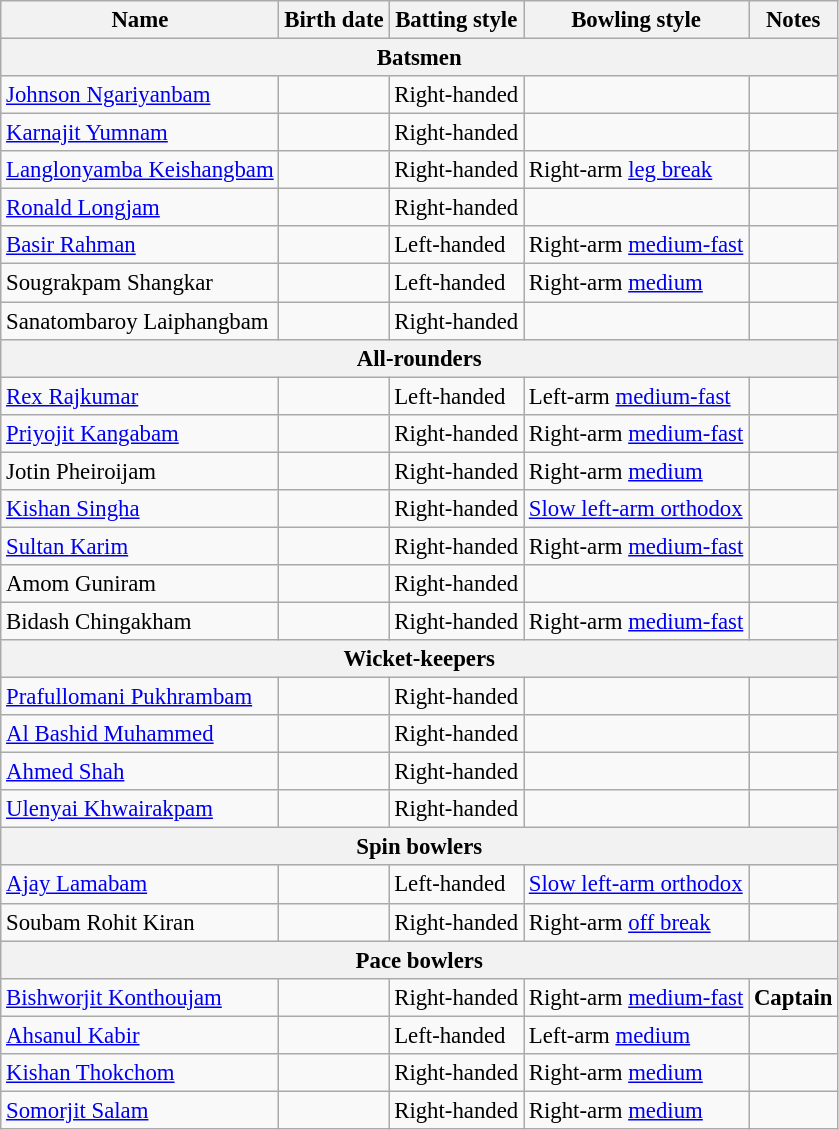<table class="wikitable" style="font-size:95%;">
<tr>
<th>Name</th>
<th>Birth date</th>
<th>Batting style</th>
<th>Bowling style</th>
<th>Notes</th>
</tr>
<tr>
<th colspan="5">Batsmen</th>
</tr>
<tr>
<td><a href='#'>Johnson Ngariyanbam</a></td>
<td></td>
<td>Right-handed</td>
<td></td>
<td></td>
</tr>
<tr>
<td><a href='#'>Karnajit Yumnam</a></td>
<td></td>
<td>Right-handed</td>
<td></td>
<td></td>
</tr>
<tr>
<td><a href='#'>Langlonyamba Keishangbam</a></td>
<td></td>
<td>Right-handed</td>
<td>Right-arm <a href='#'>leg break</a></td>
<td></td>
</tr>
<tr>
<td><a href='#'>Ronald Longjam</a></td>
<td></td>
<td>Right-handed</td>
<td></td>
<td></td>
</tr>
<tr>
<td><a href='#'>Basir Rahman</a></td>
<td></td>
<td>Left-handed</td>
<td>Right-arm <a href='#'>medium-fast</a></td>
<td></td>
</tr>
<tr>
<td>Sougrakpam Shangkar</td>
<td></td>
<td>Left-handed</td>
<td>Right-arm <a href='#'>medium</a></td>
<td></td>
</tr>
<tr>
<td>Sanatombaroy Laiphangbam</td>
<td></td>
<td>Right-handed</td>
<td></td>
<td></td>
</tr>
<tr>
<th colspan="5">All-rounders</th>
</tr>
<tr>
<td><a href='#'>Rex Rajkumar</a></td>
<td></td>
<td>Left-handed</td>
<td>Left-arm <a href='#'>medium-fast</a></td>
<td></td>
</tr>
<tr>
<td><a href='#'>Priyojit Kangabam</a></td>
<td></td>
<td>Right-handed</td>
<td>Right-arm <a href='#'>medium-fast</a></td>
<td></td>
</tr>
<tr>
<td>Jotin Pheiroijam</td>
<td></td>
<td>Right-handed</td>
<td>Right-arm <a href='#'>medium</a></td>
<td></td>
</tr>
<tr>
<td><a href='#'>Kishan Singha</a></td>
<td></td>
<td>Right-handed</td>
<td><a href='#'>Slow left-arm orthodox</a></td>
<td></td>
</tr>
<tr>
<td><a href='#'>Sultan Karim</a></td>
<td></td>
<td>Right-handed</td>
<td>Right-arm <a href='#'>medium-fast</a></td>
<td></td>
</tr>
<tr>
<td>Amom Guniram</td>
<td></td>
<td>Right-handed</td>
<td></td>
<td></td>
</tr>
<tr>
<td>Bidash Chingakham</td>
<td></td>
<td>Right-handed</td>
<td>Right-arm <a href='#'>medium-fast</a></td>
<td></td>
</tr>
<tr>
<th colspan="5">Wicket-keepers</th>
</tr>
<tr>
<td><a href='#'>Prafullomani Pukhrambam</a></td>
<td></td>
<td>Right-handed</td>
<td></td>
<td></td>
</tr>
<tr>
<td><a href='#'>Al Bashid Muhammed</a></td>
<td></td>
<td>Right-handed</td>
<td></td>
<td></td>
</tr>
<tr>
<td><a href='#'>Ahmed Shah</a></td>
<td></td>
<td>Right-handed</td>
<td></td>
<td></td>
</tr>
<tr>
<td><a href='#'>Ulenyai Khwairakpam</a></td>
<td></td>
<td>Right-handed</td>
<td></td>
<td></td>
</tr>
<tr>
<th colspan="5">Spin bowlers</th>
</tr>
<tr>
<td><a href='#'>Ajay Lamabam</a></td>
<td></td>
<td>Left-handed</td>
<td><a href='#'>Slow left-arm orthodox</a></td>
<td></td>
</tr>
<tr>
<td>Soubam Rohit Kiran</td>
<td></td>
<td>Right-handed</td>
<td>Right-arm <a href='#'>off break</a></td>
<td></td>
</tr>
<tr>
<th colspan="5">Pace bowlers</th>
</tr>
<tr>
<td><a href='#'>Bishworjit Konthoujam</a></td>
<td></td>
<td>Right-handed</td>
<td>Right-arm <a href='#'>medium-fast</a></td>
<td><strong>Captain</strong></td>
</tr>
<tr>
<td><a href='#'>Ahsanul Kabir</a></td>
<td></td>
<td>Left-handed</td>
<td>Left-arm <a href='#'>medium</a></td>
<td></td>
</tr>
<tr>
<td><a href='#'>Kishan Thokchom</a></td>
<td></td>
<td>Right-handed</td>
<td>Right-arm <a href='#'>medium</a></td>
<td></td>
</tr>
<tr>
<td><a href='#'>Somorjit Salam</a></td>
<td></td>
<td>Right-handed</td>
<td>Right-arm <a href='#'>medium</a></td>
<td></td>
</tr>
</table>
